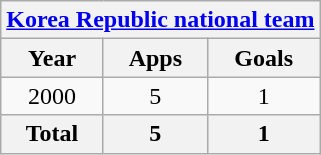<table class="wikitable" style="text-align:center">
<tr>
<th colspan=3><a href='#'>Korea Republic national team</a></th>
</tr>
<tr>
<th>Year</th>
<th>Apps</th>
<th>Goals</th>
</tr>
<tr>
<td>2000</td>
<td>5</td>
<td>1</td>
</tr>
<tr>
<th>Total</th>
<th>5</th>
<th>1</th>
</tr>
</table>
